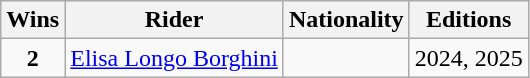<table class="wikitable">
<tr>
<th>Wins</th>
<th>Rider</th>
<th>Nationality</th>
<th>Editions</th>
</tr>
<tr>
<td align=center><strong>2</strong></td>
<td><a href='#'>Elisa Longo Borghini</a></td>
<td></td>
<td>2024, 2025</td>
</tr>
</table>
